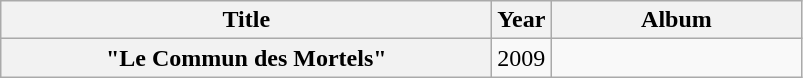<table class="wikitable plainrowheaders" style="text-align:center;">
<tr>
<th rowspan="1" style="width:20em;">Title</th>
<th rowspan="1" style="width:1em;">Year</th>
<th rowspan="1" style="width:10em;">Album</th>
</tr>
<tr>
<th scope="row">"Le Commun des Mortels"</th>
<td>2009</td>
<td></td>
</tr>
</table>
